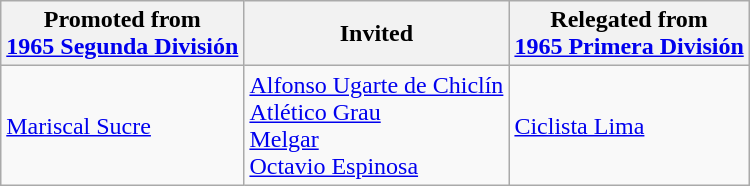<table class="wikitable">
<tr>
<th>Promoted from<br><a href='#'>1965 Segunda División</a></th>
<th>Invited</th>
<th>Relegated from<br><a href='#'>1965 Primera División</a></th>
</tr>
<tr>
<td> <a href='#'>Mariscal Sucre</a> </td>
<td> <a href='#'>Alfonso Ugarte de Chiclín</a><br> <a href='#'>Atlético Grau</a><br> <a href='#'>Melgar</a><br> <a href='#'>Octavio Espinosa</a></td>
<td> <a href='#'>Ciclista Lima</a> </td>
</tr>
</table>
